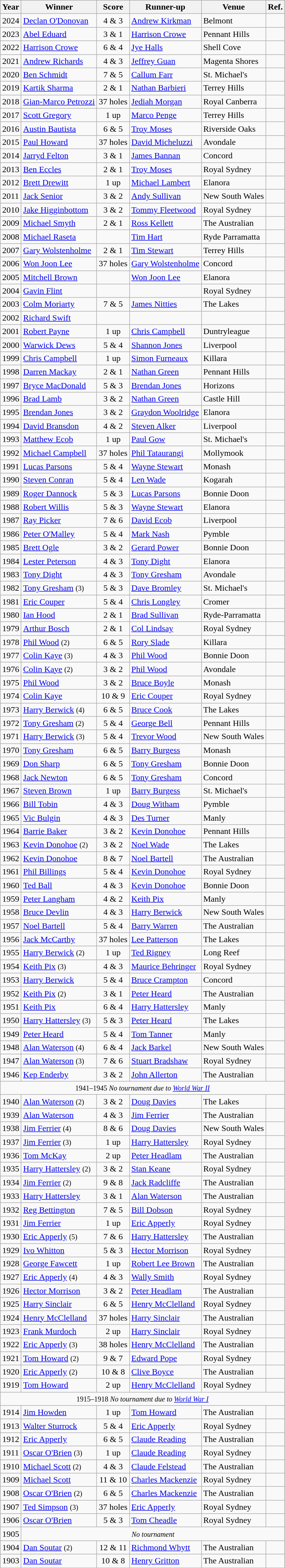<table class=wikitable>
<tr>
<th>Year</th>
<th>Winner</th>
<th>Score</th>
<th>Runner-up</th>
<th>Venue</th>
<th>Ref.</th>
</tr>
<tr>
<td>2024</td>
<td> <a href='#'>Declan O'Donovan</a></td>
<td align=center>4 & 3</td>
<td> <a href='#'>Andrew Kirkman</a></td>
<td>Belmont</td>
<td></td>
</tr>
<tr>
<td>2023</td>
<td> <a href='#'>Abel Eduard</a></td>
<td align=center>3 & 1</td>
<td> <a href='#'>Harrison Crowe</a></td>
<td>Pennant Hills</td>
<td></td>
</tr>
<tr>
<td>2022</td>
<td> <a href='#'>Harrison Crowe</a></td>
<td align=center>6 & 4</td>
<td> <a href='#'>Jye Halls</a></td>
<td>Shell Cove</td>
<td></td>
</tr>
<tr>
<td>2021</td>
<td> <a href='#'>Andrew Richards</a></td>
<td align=center>4 & 3</td>
<td> <a href='#'>Jeffrey Guan</a></td>
<td>Magenta Shores</td>
<td></td>
</tr>
<tr>
<td>2020</td>
<td> <a href='#'>Ben Schmidt</a></td>
<td align=center>7 & 5</td>
<td> <a href='#'>Callum Farr</a></td>
<td>St. Michael's</td>
<td></td>
</tr>
<tr>
<td>2019</td>
<td> <a href='#'>Kartik Sharma</a></td>
<td align=center>2 & 1</td>
<td> <a href='#'>Nathan Barbieri</a></td>
<td>Terrey Hills</td>
<td></td>
</tr>
<tr>
<td>2018</td>
<td> <a href='#'>Gian-Marco Petrozzi</a></td>
<td align=center>37 holes</td>
<td> <a href='#'>Jediah Morgan</a></td>
<td>Royal Canberra</td>
<td></td>
</tr>
<tr>
<td>2017</td>
<td> <a href='#'>Scott Gregory</a></td>
<td align=center>1 up</td>
<td> <a href='#'>Marco Penge</a></td>
<td>Terrey Hills</td>
<td></td>
</tr>
<tr>
<td>2016</td>
<td> <a href='#'>Austin Bautista</a></td>
<td align=center>6 & 5</td>
<td> <a href='#'>Troy Moses</a></td>
<td>Riverside Oaks</td>
<td></td>
</tr>
<tr>
<td>2015</td>
<td> <a href='#'>Paul Howard</a></td>
<td align=center>37 holes</td>
<td> <a href='#'>David Micheluzzi</a></td>
<td>Avondale</td>
<td></td>
</tr>
<tr>
<td>2014</td>
<td> <a href='#'>Jarryd Felton</a></td>
<td align=center>3 & 1</td>
<td> <a href='#'>James Bannan</a></td>
<td>Concord</td>
<td></td>
</tr>
<tr>
<td>2013</td>
<td> <a href='#'>Ben Eccles</a></td>
<td align=center>2 & 1</td>
<td> <a href='#'>Troy Moses</a></td>
<td>Royal Sydney</td>
<td></td>
</tr>
<tr>
<td>2012</td>
<td> <a href='#'>Brett Drewitt</a></td>
<td align=center>1 up</td>
<td> <a href='#'>Michael Lambert</a></td>
<td>Elanora</td>
<td></td>
</tr>
<tr>
<td>2011</td>
<td> <a href='#'>Jack Senior</a></td>
<td align=center>3 & 2</td>
<td> <a href='#'>Andy Sullivan</a></td>
<td>New South Wales</td>
<td></td>
</tr>
<tr>
<td>2010</td>
<td> <a href='#'>Jake Higginbottom</a></td>
<td align=center>3 & 2</td>
<td> <a href='#'>Tommy Fleetwood</a></td>
<td>Royal Sydney</td>
<td></td>
</tr>
<tr>
<td>2009</td>
<td> <a href='#'>Michael Smyth</a></td>
<td align=center>2 & 1</td>
<td> <a href='#'>Ross Kellett</a></td>
<td>The Australian</td>
<td></td>
</tr>
<tr>
<td>2008</td>
<td> <a href='#'>Michael Raseta</a></td>
<td align=center></td>
<td> <a href='#'>Tim Hart</a></td>
<td>Ryde Parramatta</td>
<td></td>
</tr>
<tr>
<td>2007</td>
<td> <a href='#'>Gary Wolstenholme</a></td>
<td align=center>2 & 1</td>
<td> <a href='#'>Tim Stewart</a></td>
<td>Terrey Hills</td>
<td></td>
</tr>
<tr>
<td>2006</td>
<td> <a href='#'>Won Joon Lee</a></td>
<td align=center>37 holes</td>
<td> <a href='#'>Gary Wolstenholme</a></td>
<td>Concord</td>
<td></td>
</tr>
<tr>
<td>2005</td>
<td> <a href='#'>Mitchell Brown</a></td>
<td align=center></td>
<td> <a href='#'>Won Joon Lee</a></td>
<td>Elanora</td>
<td></td>
</tr>
<tr>
<td>2004</td>
<td> <a href='#'>Gavin Flint</a></td>
<td align=center></td>
<td></td>
<td>Royal Sydney</td>
</tr>
<tr>
<td>2003</td>
<td> <a href='#'>Colm Moriarty</a></td>
<td align=center>7 & 5</td>
<td> <a href='#'>James Nitties</a></td>
<td>The Lakes</td>
<td></td>
</tr>
<tr>
<td>2002</td>
<td> <a href='#'>Richard Swift</a></td>
<td align=center></td>
<td></td>
<td></td>
<td></td>
</tr>
<tr>
<td>2001</td>
<td> <a href='#'>Robert Payne</a></td>
<td align=center>1 up</td>
<td> <a href='#'>Chris Campbell</a></td>
<td>Duntryleague</td>
<td></td>
</tr>
<tr>
<td>2000</td>
<td> <a href='#'>Warwick Dews</a></td>
<td align=center>5 & 4</td>
<td> <a href='#'>Shannon Jones</a></td>
<td>Liverpool</td>
<td></td>
</tr>
<tr>
<td>1999</td>
<td> <a href='#'>Chris Campbell</a></td>
<td align=center>1 up</td>
<td> <a href='#'>Simon Furneaux</a></td>
<td>Killara</td>
<td></td>
</tr>
<tr>
<td>1998</td>
<td> <a href='#'>Darren Mackay</a></td>
<td align=center>2 & 1</td>
<td> <a href='#'>Nathan Green</a></td>
<td>Pennant Hills</td>
<td></td>
</tr>
<tr>
<td>1997</td>
<td> <a href='#'>Bryce MacDonald</a></td>
<td align=center>5 & 3</td>
<td> <a href='#'>Brendan Jones</a></td>
<td>Horizons</td>
<td></td>
</tr>
<tr>
<td>1996</td>
<td> <a href='#'>Brad Lamb</a></td>
<td align=center>3 & 2</td>
<td> <a href='#'>Nathan Green</a></td>
<td>Castle Hill</td>
<td></td>
</tr>
<tr>
<td>1995</td>
<td> <a href='#'>Brendan Jones</a></td>
<td align=center>3 & 2</td>
<td> <a href='#'>Graydon Woolridge</a></td>
<td>Elanora</td>
<td></td>
</tr>
<tr>
<td>1994</td>
<td> <a href='#'>David Bransdon</a></td>
<td align=center>4 & 2</td>
<td> <a href='#'>Steven Alker</a></td>
<td>Liverpool</td>
<td></td>
</tr>
<tr>
<td>1993</td>
<td> <a href='#'>Matthew Ecob</a></td>
<td align=center>1 up</td>
<td> <a href='#'>Paul Gow</a></td>
<td>St. Michael's</td>
<td></td>
</tr>
<tr>
<td>1992</td>
<td> <a href='#'>Michael Campbell</a></td>
<td align=center>37 holes</td>
<td> <a href='#'>Phil Tataurangi</a></td>
<td>Mollymook</td>
<td></td>
</tr>
<tr>
<td>1991</td>
<td> <a href='#'>Lucas Parsons</a></td>
<td align=center>5 & 4</td>
<td> <a href='#'>Wayne Stewart</a></td>
<td>Monash</td>
<td></td>
</tr>
<tr>
<td>1990</td>
<td> <a href='#'>Steven Conran</a></td>
<td align=center>5 & 4</td>
<td> <a href='#'>Len Wade</a></td>
<td>Kogarah</td>
<td></td>
</tr>
<tr>
<td>1989</td>
<td> <a href='#'>Roger Dannock</a></td>
<td align=center>5 & 3</td>
<td> <a href='#'>Lucas Parsons</a></td>
<td>Bonnie Doon</td>
<td></td>
</tr>
<tr>
<td>1988</td>
<td> <a href='#'>Robert Willis</a></td>
<td align=center>5 & 3</td>
<td> <a href='#'>Wayne Stewart</a></td>
<td>Elanora</td>
<td></td>
</tr>
<tr>
<td>1987</td>
<td> <a href='#'>Ray Picker</a></td>
<td align=center>7 & 6</td>
<td> <a href='#'>David Ecob</a></td>
<td>Liverpool</td>
<td></td>
</tr>
<tr>
<td>1986</td>
<td> <a href='#'>Peter O'Malley</a></td>
<td align=center>5 & 4</td>
<td> <a href='#'>Mark Nash</a></td>
<td>Pymble</td>
<td></td>
</tr>
<tr>
<td>1985</td>
<td> <a href='#'>Brett Ogle</a></td>
<td align=center>3 & 2</td>
<td> <a href='#'>Gerard Power</a></td>
<td>Bonnie Doon</td>
<td></td>
</tr>
<tr>
<td>1984</td>
<td> <a href='#'>Lester Peterson</a></td>
<td align=center>4 & 3</td>
<td> <a href='#'>Tony Dight</a></td>
<td>Elanora</td>
<td></td>
</tr>
<tr>
<td>1983</td>
<td> <a href='#'>Tony Dight</a></td>
<td align=center>4 & 3</td>
<td> <a href='#'>Tony Gresham</a></td>
<td>Avondale</td>
<td></td>
</tr>
<tr>
<td>1982</td>
<td> <a href='#'>Tony Gresham</a> <small>(3)</small></td>
<td align=center>5 & 3</td>
<td> <a href='#'>Dave Bromley</a></td>
<td>St. Michael's</td>
<td></td>
</tr>
<tr>
<td>1981</td>
<td> <a href='#'>Eric Couper</a></td>
<td align=center>5 & 4</td>
<td> <a href='#'>Chris Longley</a></td>
<td>Cromer</td>
<td></td>
</tr>
<tr>
<td>1980</td>
<td> <a href='#'>Ian Hood</a></td>
<td align=center>2 & 1</td>
<td> <a href='#'>Brad Sullivan</a></td>
<td>Ryde-Parramatta</td>
<td></td>
</tr>
<tr>
<td>1979</td>
<td> <a href='#'>Arthur Bosch</a></td>
<td align=center>2 & 1</td>
<td> <a href='#'>Col Lindsay</a></td>
<td>Royal Sydney</td>
<td></td>
</tr>
<tr>
<td>1978</td>
<td> <a href='#'>Phil Wood</a> <small>(2)</small></td>
<td align=center>6 & 5</td>
<td> <a href='#'>Rory Slade</a></td>
<td>Killara</td>
<td></td>
</tr>
<tr>
<td>1977</td>
<td> <a href='#'>Colin Kaye</a> <small>(3)</small></td>
<td align=center>4 & 3</td>
<td> <a href='#'>Phil Wood</a></td>
<td>Bonnie Doon</td>
<td></td>
</tr>
<tr>
<td>1976</td>
<td> <a href='#'>Colin Kaye</a> <small>(2)</small></td>
<td align=center>3 & 2</td>
<td> <a href='#'>Phil Wood</a></td>
<td>Avondale</td>
<td></td>
</tr>
<tr>
<td>1975</td>
<td> <a href='#'>Phil Wood</a></td>
<td align=center>3 & 2</td>
<td> <a href='#'>Bruce Boyle</a></td>
<td>Monash</td>
<td></td>
</tr>
<tr>
<td>1974</td>
<td> <a href='#'>Colin Kaye</a></td>
<td align=center>10 & 9</td>
<td> <a href='#'>Eric Couper</a></td>
<td>Royal Sydney</td>
<td></td>
</tr>
<tr>
<td>1973</td>
<td> <a href='#'>Harry Berwick</a> <small>(4)</small></td>
<td align=center>6 & 5</td>
<td> <a href='#'>Bruce Cook</a></td>
<td>The Lakes</td>
<td></td>
</tr>
<tr>
<td>1972</td>
<td> <a href='#'>Tony Gresham</a> <small>(2)</small></td>
<td align=center>5 & 4</td>
<td> <a href='#'>George Bell</a></td>
<td>Pennant Hills</td>
<td></td>
</tr>
<tr>
<td>1971</td>
<td> <a href='#'>Harry Berwick</a> <small>(3)</small></td>
<td align=center>5 & 4</td>
<td> <a href='#'>Trevor Wood</a></td>
<td>New South Wales</td>
<td></td>
</tr>
<tr>
<td>1970</td>
<td> <a href='#'>Tony Gresham</a></td>
<td align=center>6 & 5</td>
<td> <a href='#'>Barry Burgess</a></td>
<td>Monash</td>
<td></td>
</tr>
<tr>
<td>1969</td>
<td> <a href='#'>Don Sharp</a></td>
<td align=center>6 & 5</td>
<td> <a href='#'>Tony Gresham</a></td>
<td>Bonnie Doon</td>
<td></td>
</tr>
<tr>
<td>1968</td>
<td> <a href='#'>Jack Newton</a></td>
<td align=center>6 & 5</td>
<td> <a href='#'>Tony Gresham</a></td>
<td>Concord</td>
<td></td>
</tr>
<tr>
<td>1967</td>
<td> <a href='#'>Steven Brown</a></td>
<td align=center>1 up</td>
<td> <a href='#'>Barry Burgess</a></td>
<td>St. Michael's</td>
<td></td>
</tr>
<tr>
<td>1966</td>
<td> <a href='#'>Bill Tobin</a></td>
<td align=center>4 & 3</td>
<td> <a href='#'>Doug Witham</a></td>
<td>Pymble</td>
<td></td>
</tr>
<tr>
<td>1965</td>
<td> <a href='#'>Vic Bulgin</a></td>
<td align=center>4 & 3</td>
<td> <a href='#'>Des Turner</a></td>
<td>Manly</td>
<td></td>
</tr>
<tr>
<td>1964</td>
<td> <a href='#'>Barrie Baker</a></td>
<td align=center>3 & 2</td>
<td> <a href='#'>Kevin Donohoe</a></td>
<td>Pennant Hills</td>
<td></td>
</tr>
<tr>
<td>1963</td>
<td> <a href='#'>Kevin Donohoe</a> <small>(2)</small></td>
<td align=center>3 & 2</td>
<td> <a href='#'>Noel Wade</a></td>
<td>The Lakes</td>
<td></td>
</tr>
<tr>
<td>1962</td>
<td> <a href='#'>Kevin Donohoe</a></td>
<td align=center>8 & 7</td>
<td> <a href='#'>Noel Bartell</a></td>
<td>The Australian</td>
<td></td>
</tr>
<tr>
<td>1961</td>
<td> <a href='#'>Phil Billings</a></td>
<td align=center>5 & 4</td>
<td> <a href='#'>Kevin Donohoe</a></td>
<td>Royal Sydney</td>
<td></td>
</tr>
<tr>
<td>1960</td>
<td> <a href='#'>Ted Ball</a></td>
<td align=center>4 & 3</td>
<td> <a href='#'>Kevin Donohoe</a></td>
<td>Bonnie Doon</td>
<td></td>
</tr>
<tr>
<td>1959</td>
<td> <a href='#'>Peter Langham</a></td>
<td align=center>4 & 2</td>
<td> <a href='#'>Keith Pix</a></td>
<td>Manly</td>
<td></td>
</tr>
<tr>
<td>1958</td>
<td> <a href='#'>Bruce Devlin</a></td>
<td align=center>4 & 3</td>
<td> <a href='#'>Harry Berwick</a></td>
<td>New South Wales</td>
<td></td>
</tr>
<tr>
<td>1957</td>
<td> <a href='#'>Noel Bartell</a></td>
<td align=center>5 & 4</td>
<td> <a href='#'>Barry Warren</a></td>
<td>The Australian</td>
<td></td>
</tr>
<tr>
<td>1956</td>
<td> <a href='#'>Jack McCarthy</a></td>
<td align=center>37 holes</td>
<td> <a href='#'>Lee Patterson</a></td>
<td>The Lakes</td>
<td></td>
</tr>
<tr>
<td>1955</td>
<td> <a href='#'>Harry Berwick</a> <small>(2)</small></td>
<td align=center>1 up</td>
<td> <a href='#'>Ted Rigney</a></td>
<td>Long Reef</td>
<td></td>
</tr>
<tr>
<td>1954</td>
<td> <a href='#'>Keith Pix</a> <small>(3)</small></td>
<td align=center>4 & 3</td>
<td> <a href='#'>Maurice Behringer</a></td>
<td>Royal Sydney</td>
<td></td>
</tr>
<tr>
<td>1953</td>
<td> <a href='#'>Harry Berwick</a></td>
<td align=center>5 & 4</td>
<td> <a href='#'>Bruce Crampton</a></td>
<td>Concord</td>
<td></td>
</tr>
<tr>
<td>1952</td>
<td> <a href='#'>Keith Pix</a> <small>(2)</small></td>
<td align=center>3 & 1</td>
<td> <a href='#'>Peter Heard</a></td>
<td>The Australian</td>
<td></td>
</tr>
<tr>
<td>1951</td>
<td> <a href='#'>Keith Pix</a></td>
<td align=center>6 & 4</td>
<td> <a href='#'>Harry Hattersley</a></td>
<td>Manly</td>
<td></td>
</tr>
<tr>
<td>1950</td>
<td> <a href='#'>Harry Hattersley</a> <small>(3)</small></td>
<td align=center>5 & 3</td>
<td> <a href='#'>Peter Heard</a></td>
<td>The Lakes</td>
<td></td>
</tr>
<tr>
<td>1949</td>
<td> <a href='#'>Peter Heard</a></td>
<td align=center>5 & 4</td>
<td> <a href='#'>Tom Tanner</a></td>
<td>Manly</td>
<td></td>
</tr>
<tr>
<td>1948</td>
<td> <a href='#'>Alan Waterson</a> <small>(4)</small></td>
<td align=center>6 & 4</td>
<td> <a href='#'>Jack Barkel</a></td>
<td>New South Wales</td>
<td></td>
</tr>
<tr>
<td>1947</td>
<td> <a href='#'>Alan Waterson</a> <small>(3)</small></td>
<td align=center>7 & 6</td>
<td> <a href='#'>Stuart Bradshaw</a></td>
<td>Royal Sydney</td>
<td></td>
</tr>
<tr>
<td>1946</td>
<td> <a href='#'>Kep Enderby</a></td>
<td align=center>3 & 2</td>
<td> <a href='#'>John Allerton</a></td>
<td>The Australian</td>
<td></td>
</tr>
<tr>
<td colspan="7" align="center"><small>1941–1945 <em>No tournament due to <a href='#'>World War II</a></em></small></td>
</tr>
<tr>
<td>1940</td>
<td> <a href='#'>Alan Waterson</a> <small>(2)</small></td>
<td align=center>3 & 2</td>
<td> <a href='#'>Doug Davies</a></td>
<td>The Lakes</td>
<td></td>
</tr>
<tr>
<td>1939</td>
<td> <a href='#'>Alan Waterson</a></td>
<td align=center>4 & 3</td>
<td> <a href='#'>Jim Ferrier</a></td>
<td>The Australian</td>
<td></td>
</tr>
<tr>
<td>1938</td>
<td> <a href='#'>Jim Ferrier</a> <small>(4)</small></td>
<td align=center>8 & 6</td>
<td> <a href='#'>Doug Davies</a></td>
<td>New South Wales</td>
<td></td>
</tr>
<tr>
<td>1937</td>
<td> <a href='#'>Jim Ferrier</a> <small>(3)</small></td>
<td align=center>1 up</td>
<td> <a href='#'>Harry Hattersley</a></td>
<td>Royal Sydney</td>
<td></td>
</tr>
<tr>
<td>1936</td>
<td> <a href='#'>Tom McKay</a></td>
<td align=center>2 up</td>
<td> <a href='#'>Peter Headlam</a></td>
<td>The Australian</td>
<td></td>
</tr>
<tr>
<td>1935</td>
<td> <a href='#'>Harry Hattersley</a> <small>(2)</small></td>
<td align=center>3 & 2</td>
<td> <a href='#'>Stan Keane</a></td>
<td>Royal Sydney</td>
<td></td>
</tr>
<tr>
<td>1934</td>
<td> <a href='#'>Jim Ferrier</a> <small>(2)</small></td>
<td align=center>9 & 8</td>
<td> <a href='#'>Jack Radcliffe</a></td>
<td>The Australian</td>
<td></td>
</tr>
<tr>
<td>1933</td>
<td> <a href='#'>Harry Hattersley</a></td>
<td align=center>3 & 1</td>
<td> <a href='#'>Alan Waterson</a></td>
<td>The Australian</td>
<td></td>
</tr>
<tr>
<td>1932</td>
<td> <a href='#'>Reg Bettington</a></td>
<td align=center>7 & 5</td>
<td> <a href='#'>Bill Dobson</a></td>
<td>Royal Sydney</td>
<td></td>
</tr>
<tr>
<td>1931</td>
<td> <a href='#'>Jim Ferrier</a></td>
<td align=center>1 up</td>
<td> <a href='#'>Eric Apperly</a></td>
<td>Royal Sydney</td>
<td></td>
</tr>
<tr>
<td>1930</td>
<td> <a href='#'>Eric Apperly</a> <small>(5)</small></td>
<td align=center>7 & 6</td>
<td> <a href='#'>Harry Hattersley</a></td>
<td>The Australian</td>
<td></td>
</tr>
<tr>
<td>1929</td>
<td> <a href='#'>Ivo Whitton</a></td>
<td align=center>5 & 3</td>
<td> <a href='#'>Hector Morrison</a></td>
<td>Royal Sydney</td>
<td></td>
</tr>
<tr>
<td>1928</td>
<td> <a href='#'>George Fawcett</a></td>
<td align=center>1 up</td>
<td> <a href='#'>Robert Lee Brown</a></td>
<td>The Australian</td>
<td></td>
</tr>
<tr>
<td>1927</td>
<td> <a href='#'>Eric Apperly</a> <small>(4)</small></td>
<td align=center>4 & 3</td>
<td> <a href='#'>Wally Smith</a></td>
<td>Royal Sydney</td>
<td></td>
</tr>
<tr>
<td>1926</td>
<td> <a href='#'>Hector Morrison</a></td>
<td align=center>3 & 2</td>
<td> <a href='#'>Peter Headlam</a></td>
<td>The Australian</td>
<td></td>
</tr>
<tr>
<td>1925</td>
<td> <a href='#'>Harry Sinclair</a></td>
<td align=center>6 & 5</td>
<td> <a href='#'>Henry McClelland</a></td>
<td>Royal Sydney</td>
<td></td>
</tr>
<tr>
<td>1924</td>
<td> <a href='#'>Henry McClelland</a></td>
<td align=center>37 holes</td>
<td> <a href='#'>Harry Sinclair</a></td>
<td>The Australian</td>
<td></td>
</tr>
<tr>
<td>1923</td>
<td> <a href='#'>Frank Murdoch</a></td>
<td align=center>2 up</td>
<td> <a href='#'>Harry Sinclair</a></td>
<td>Royal Sydney</td>
<td></td>
</tr>
<tr>
<td>1922</td>
<td> <a href='#'>Eric Apperly</a> <small>(3)</small></td>
<td align=center>38 holes</td>
<td> <a href='#'>Henry McClelland</a></td>
<td>The Australian</td>
<td></td>
</tr>
<tr>
<td>1921</td>
<td> <a href='#'>Tom Howard</a> <small>(2)</small></td>
<td align=center>9 & 7</td>
<td> <a href='#'>Edward Pope</a></td>
<td>Royal Sydney</td>
<td></td>
</tr>
<tr>
<td>1920</td>
<td> <a href='#'>Eric Apperly</a> <small>(2)</small></td>
<td align=center>10 & 8</td>
<td> <a href='#'>Clive Boyce</a></td>
<td>The Australian</td>
<td></td>
</tr>
<tr>
<td>1919</td>
<td> <a href='#'>Tom Howard</a></td>
<td align=center>2 up</td>
<td> <a href='#'>Henry McClelland</a></td>
<td>Royal Sydney</td>
<td></td>
</tr>
<tr>
<td colspan="7" align="center"><small>1915–1918 <em>No tournament due to <a href='#'>World War I</a></em></small></td>
</tr>
<tr>
<td>1914</td>
<td> <a href='#'>Jim Howden</a></td>
<td align=center>1 up</td>
<td> <a href='#'>Tom Howard</a></td>
<td>The Australian</td>
<td></td>
</tr>
<tr>
<td>1913</td>
<td> <a href='#'>Walter Sturrock</a></td>
<td align=center>5 & 4</td>
<td> <a href='#'>Eric Apperly</a></td>
<td>Royal Sydney</td>
<td></td>
</tr>
<tr>
<td>1912</td>
<td> <a href='#'>Eric Apperly</a></td>
<td align=center>6 & 5</td>
<td> <a href='#'>Claude Reading</a></td>
<td>The Australian</td>
<td></td>
</tr>
<tr>
<td>1911</td>
<td> <a href='#'>Oscar O'Brien</a> <small>(3)</small></td>
<td align=center>1 up</td>
<td> <a href='#'>Claude Reading</a></td>
<td>Royal Sydney</td>
<td></td>
</tr>
<tr>
<td>1910</td>
<td> <a href='#'>Michael Scott</a> <small>(2)</small></td>
<td align=center>4 & 3</td>
<td> <a href='#'>Claude Felstead</a></td>
<td>The Australian</td>
<td></td>
</tr>
<tr>
<td>1909</td>
<td> <a href='#'>Michael Scott</a></td>
<td align=center>11 & 10</td>
<td> <a href='#'>Charles Mackenzie</a></td>
<td>Royal Sydney</td>
<td></td>
</tr>
<tr>
<td>1908</td>
<td> <a href='#'>Oscar O'Brien</a> <small>(2)</small></td>
<td align=center>6 & 5</td>
<td> <a href='#'>Charles Mackenzie</a></td>
<td>The Australian</td>
<td></td>
</tr>
<tr>
<td>1907</td>
<td> <a href='#'>Ted Simpson</a> <small>(3)</small></td>
<td align=center>37 holes</td>
<td> <a href='#'>Eric Apperly</a></td>
<td>Royal Sydney</td>
<td></td>
</tr>
<tr>
<td>1906</td>
<td> <a href='#'>Oscar O'Brien</a></td>
<td align=center>5 & 3</td>
<td> <a href='#'>Tom Cheadle</a></td>
<td>Royal Sydney</td>
<td></td>
</tr>
<tr>
<td>1905</td>
<td align=center colspan=6><small><em>No tournament</em></small></td>
</tr>
<tr>
<td>1904</td>
<td> <a href='#'>Dan Soutar</a> <small>(2)</small></td>
<td align=center>12 & 11</td>
<td> <a href='#'>Richmond Whytt</a></td>
<td>The Australian</td>
<td></td>
</tr>
<tr>
<td>1903</td>
<td> <a href='#'>Dan Soutar</a></td>
<td align=center>10 & 8</td>
<td> <a href='#'>Henry Gritton</a></td>
<td>The Australian</td>
<td></td>
</tr>
</table>
